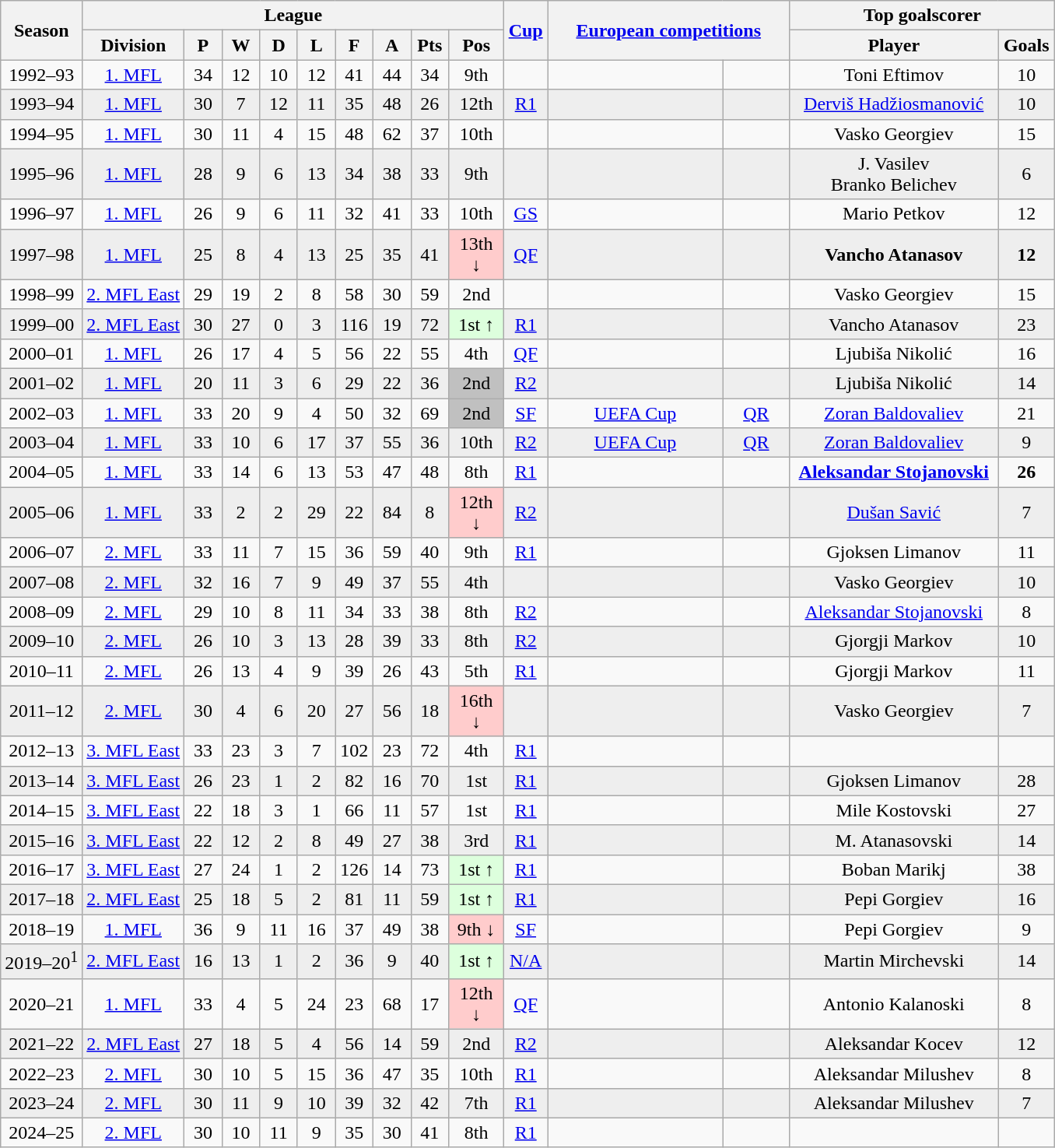<table class="wikitable" style="text-align:center; font-size:100%">
<tr>
<th rowspan=2>Season</th>
<th colspan=9>League</th>
<th rowspan=2 width="30"><a href='#'>Cup</a></th>
<th rowspan=2 colspan=2 width="200"><a href='#'>European competitions</a></th>
<th colspan=2 width="220">Top goalscorer</th>
</tr>
<tr>
<th>Division</th>
<th width="25">P</th>
<th width="25">W</th>
<th width="25">D</th>
<th width="25">L</th>
<th width="25">F</th>
<th width="25">A</th>
<th width="25">Pts</th>
<th width="40">Pos</th>
<th>Player</th>
<th>Goals</th>
</tr>
<tr>
<td>1992–93</td>
<td><a href='#'>1. MFL</a></td>
<td>34</td>
<td>12</td>
<td>10</td>
<td>12</td>
<td>41</td>
<td>44</td>
<td>34</td>
<td>9th</td>
<td></td>
<td></td>
<td></td>
<td>Toni Eftimov</td>
<td>10</td>
</tr>
<tr bgcolor=#EEEEEE>
<td>1993–94</td>
<td><a href='#'>1. MFL</a></td>
<td>30</td>
<td>7</td>
<td>12</td>
<td>11</td>
<td>35</td>
<td>48</td>
<td>26</td>
<td>12th</td>
<td><a href='#'>R1</a></td>
<td></td>
<td></td>
<td><a href='#'>Derviš Hadžiosmanović</a></td>
<td>10</td>
</tr>
<tr>
<td>1994–95</td>
<td><a href='#'>1. MFL</a></td>
<td>30</td>
<td>11</td>
<td>4</td>
<td>15</td>
<td>48</td>
<td>62</td>
<td>37</td>
<td>10th</td>
<td></td>
<td></td>
<td></td>
<td>Vasko Georgiev</td>
<td>15</td>
</tr>
<tr bgcolor=#EEEEEE>
<td>1995–96</td>
<td><a href='#'>1. MFL</a></td>
<td>28</td>
<td>9</td>
<td>6</td>
<td>13</td>
<td>34</td>
<td>38</td>
<td>33</td>
<td>9th</td>
<td></td>
<td></td>
<td></td>
<td>J. Vasilev<br>Branko Belichev</td>
<td>6</td>
</tr>
<tr>
<td>1996–97</td>
<td><a href='#'>1. MFL</a></td>
<td>26</td>
<td>9</td>
<td>6</td>
<td>11</td>
<td>32</td>
<td>41</td>
<td>33</td>
<td>10th</td>
<td><a href='#'>GS</a></td>
<td></td>
<td></td>
<td>Mario Petkov</td>
<td>12</td>
</tr>
<tr bgcolor=#EEEEEE>
<td>1997–98</td>
<td><a href='#'>1. MFL</a></td>
<td>25</td>
<td>8</td>
<td>4</td>
<td>13</td>
<td>25</td>
<td>35</td>
<td>41</td>
<td bgcolor="#FFCCCC">13th ↓</td>
<td><a href='#'>QF</a></td>
<td></td>
<td></td>
<td><strong>Vancho Atanasov</strong></td>
<td><strong>12</strong></td>
</tr>
<tr>
<td>1998–99</td>
<td><a href='#'>2. MFL East</a></td>
<td>29</td>
<td>19</td>
<td>2</td>
<td>8</td>
<td>58</td>
<td>30</td>
<td>59</td>
<td>2nd</td>
<td></td>
<td></td>
<td></td>
<td>Vasko Georgiev</td>
<td>15</td>
</tr>
<tr bgcolor=#EEEEEE>
<td>1999–00</td>
<td><a href='#'>2. MFL East</a></td>
<td>30</td>
<td>27</td>
<td>0</td>
<td>3</td>
<td>116</td>
<td>19</td>
<td>72</td>
<td bgcolor="#DDFFDD">1st ↑</td>
<td><a href='#'>R1</a></td>
<td></td>
<td></td>
<td>Vancho Atanasov</td>
<td>23</td>
</tr>
<tr>
<td>2000–01</td>
<td><a href='#'>1. MFL</a></td>
<td>26</td>
<td>17</td>
<td>4</td>
<td>5</td>
<td>56</td>
<td>22</td>
<td>55</td>
<td>4th</td>
<td><a href='#'>QF</a></td>
<td></td>
<td></td>
<td>Ljubiša Nikolić</td>
<td>16</td>
</tr>
<tr bgcolor=#EEEEEE>
<td>2001–02</td>
<td><a href='#'>1. MFL</a></td>
<td>20</td>
<td>11</td>
<td>3</td>
<td>6</td>
<td>29</td>
<td>22</td>
<td>36</td>
<td bgcolor="silver">2nd</td>
<td><a href='#'>R2</a></td>
<td></td>
<td></td>
<td>Ljubiša Nikolić</td>
<td>14</td>
</tr>
<tr>
<td>2002–03</td>
<td><a href='#'>1. MFL</a></td>
<td>33</td>
<td>20</td>
<td>9</td>
<td>4</td>
<td>50</td>
<td>32</td>
<td>69</td>
<td bgcolor="silver">2nd</td>
<td><a href='#'>SF</a></td>
<td><a href='#'>UEFA Cup</a></td>
<td><a href='#'>QR</a></td>
<td><a href='#'>Zoran Baldovaliev</a></td>
<td>21</td>
</tr>
<tr bgcolor=#EEEEEE>
<td>2003–04</td>
<td><a href='#'>1. MFL</a></td>
<td>33</td>
<td>10</td>
<td>6</td>
<td>17</td>
<td>37</td>
<td>55</td>
<td>36</td>
<td>10th</td>
<td><a href='#'>R2</a></td>
<td><a href='#'>UEFA Cup</a></td>
<td><a href='#'>QR</a></td>
<td><a href='#'>Zoran Baldovaliev</a></td>
<td>9</td>
</tr>
<tr>
<td>2004–05</td>
<td><a href='#'>1. MFL</a></td>
<td>33</td>
<td>14</td>
<td>6</td>
<td>13</td>
<td>53</td>
<td>47</td>
<td>48</td>
<td>8th</td>
<td><a href='#'>R1</a></td>
<td></td>
<td></td>
<td><strong><a href='#'>Aleksandar Stojanovski</a></strong></td>
<td><strong>26</strong></td>
</tr>
<tr bgcolor=#EEEEEE>
<td>2005–06</td>
<td><a href='#'>1. MFL</a></td>
<td>33</td>
<td>2</td>
<td>2</td>
<td>29</td>
<td>22</td>
<td>84</td>
<td>8</td>
<td bgcolor="#FFCCCC">12th ↓</td>
<td><a href='#'>R2</a></td>
<td></td>
<td></td>
<td><a href='#'>Dušan Savić</a></td>
<td>7</td>
</tr>
<tr>
<td>2006–07</td>
<td><a href='#'>2. MFL</a></td>
<td>33</td>
<td>11</td>
<td>7</td>
<td>15</td>
<td>36</td>
<td>59</td>
<td>40</td>
<td>9th</td>
<td><a href='#'>R1</a></td>
<td></td>
<td></td>
<td>Gjoksen Limanov</td>
<td>11</td>
</tr>
<tr bgcolor=#EEEEEE>
<td>2007–08</td>
<td><a href='#'>2. MFL</a></td>
<td>32</td>
<td>16</td>
<td>7</td>
<td>9</td>
<td>49</td>
<td>37</td>
<td>55</td>
<td>4th</td>
<td></td>
<td></td>
<td></td>
<td>Vasko Georgiev</td>
<td>10</td>
</tr>
<tr>
<td>2008–09</td>
<td><a href='#'>2. MFL</a></td>
<td>29</td>
<td>10</td>
<td>8</td>
<td>11</td>
<td>34</td>
<td>33</td>
<td>38</td>
<td>8th</td>
<td><a href='#'>R2</a></td>
<td></td>
<td></td>
<td><a href='#'>Aleksandar Stojanovski</a></td>
<td>8</td>
</tr>
<tr bgcolor=#EEEEEE>
<td>2009–10</td>
<td><a href='#'>2. MFL</a></td>
<td>26</td>
<td>10</td>
<td>3</td>
<td>13</td>
<td>28</td>
<td>39</td>
<td>33</td>
<td>8th</td>
<td><a href='#'>R2</a></td>
<td></td>
<td></td>
<td>Gjorgji Markov</td>
<td>10</td>
</tr>
<tr>
<td>2010–11</td>
<td><a href='#'>2. MFL</a></td>
<td>26</td>
<td>13</td>
<td>4</td>
<td>9</td>
<td>39</td>
<td>26</td>
<td>43</td>
<td>5th</td>
<td><a href='#'>R1</a></td>
<td></td>
<td></td>
<td>Gjorgji Markov</td>
<td>11</td>
</tr>
<tr bgcolor=#EEEEEE>
<td>2011–12</td>
<td><a href='#'>2. MFL</a></td>
<td>30</td>
<td>4</td>
<td>6</td>
<td>20</td>
<td>27</td>
<td>56</td>
<td>18</td>
<td bgcolor="#FFCCCC">16th ↓</td>
<td></td>
<td></td>
<td></td>
<td>Vasko Georgiev</td>
<td>7</td>
</tr>
<tr>
<td>2012–13</td>
<td><a href='#'>3. MFL East</a></td>
<td>33</td>
<td>23</td>
<td>3</td>
<td>7</td>
<td>102</td>
<td>23</td>
<td>72</td>
<td>4th</td>
<td><a href='#'>R1</a></td>
<td></td>
<td></td>
<td></td>
<td></td>
</tr>
<tr bgcolor=#EEEEEE>
<td>2013–14</td>
<td><a href='#'>3. MFL East</a></td>
<td>26</td>
<td>23</td>
<td>1</td>
<td>2</td>
<td>82</td>
<td>16</td>
<td>70</td>
<td>1st</td>
<td><a href='#'>R1</a></td>
<td></td>
<td></td>
<td>Gjoksen Limanov</td>
<td>28</td>
</tr>
<tr>
<td>2014–15</td>
<td><a href='#'>3. MFL East</a></td>
<td>22</td>
<td>18</td>
<td>3</td>
<td>1</td>
<td>66</td>
<td>11</td>
<td>57</td>
<td>1st</td>
<td><a href='#'>R1</a></td>
<td></td>
<td></td>
<td>Mile Kostovski</td>
<td>27</td>
</tr>
<tr bgcolor=#EEEEEE>
<td>2015–16</td>
<td><a href='#'>3. MFL East</a></td>
<td>22</td>
<td>12</td>
<td>2</td>
<td>8</td>
<td>49</td>
<td>27</td>
<td>38</td>
<td>3rd</td>
<td><a href='#'>R1</a></td>
<td></td>
<td></td>
<td>M. Atanasovski</td>
<td>14</td>
</tr>
<tr>
<td>2016–17</td>
<td><a href='#'>3. MFL East</a></td>
<td>27</td>
<td>24</td>
<td>1</td>
<td>2</td>
<td>126</td>
<td>14</td>
<td>73</td>
<td bgcolor="#DDFFDD">1st ↑</td>
<td><a href='#'>R1</a></td>
<td></td>
<td></td>
<td>Boban Marikj</td>
<td>38</td>
</tr>
<tr bgcolor=#EEEEEE>
<td>2017–18</td>
<td><a href='#'>2. MFL East</a></td>
<td>25</td>
<td>18</td>
<td>5</td>
<td>2</td>
<td>81</td>
<td>11</td>
<td>59</td>
<td bgcolor="#DDFFDD">1st ↑</td>
<td><a href='#'>R1</a></td>
<td></td>
<td></td>
<td>Pepi Gorgiev</td>
<td>16</td>
</tr>
<tr>
<td>2018–19</td>
<td><a href='#'>1. MFL</a></td>
<td>36</td>
<td>9</td>
<td>11</td>
<td>16</td>
<td>37</td>
<td>49</td>
<td>38</td>
<td bgcolor="#FFCCCC">9th ↓</td>
<td><a href='#'>SF</a></td>
<td></td>
<td></td>
<td>Pepi Gorgiev</td>
<td>9</td>
</tr>
<tr bgcolor=#EEEEEE>
<td>2019–20<sup>1</sup></td>
<td><a href='#'>2. MFL East</a></td>
<td>16</td>
<td>13</td>
<td>1</td>
<td>2</td>
<td>36</td>
<td>9</td>
<td>40</td>
<td bgcolor="#DDFFDD">1st ↑</td>
<td><a href='#'>N/A</a></td>
<td></td>
<td></td>
<td>Martin Mirchevski</td>
<td>14</td>
</tr>
<tr>
<td>2020–21</td>
<td><a href='#'>1. MFL</a></td>
<td>33</td>
<td>4</td>
<td>5</td>
<td>24</td>
<td>23</td>
<td>68</td>
<td>17</td>
<td bgcolor="#FFCCCC">12th ↓</td>
<td><a href='#'>QF</a></td>
<td></td>
<td></td>
<td>Antonio Kalanoski</td>
<td>8</td>
</tr>
<tr bgcolor=#EEEEEE>
<td>2021–22</td>
<td><a href='#'>2. MFL East</a></td>
<td>27</td>
<td>18</td>
<td>5</td>
<td>4</td>
<td>56</td>
<td>14</td>
<td>59</td>
<td>2nd</td>
<td><a href='#'>R2</a></td>
<td></td>
<td></td>
<td>Aleksandar Kocev</td>
<td>12</td>
</tr>
<tr>
<td>2022–23</td>
<td><a href='#'>2. MFL</a></td>
<td>30</td>
<td>10</td>
<td>5</td>
<td>15</td>
<td>36</td>
<td>47</td>
<td>35</td>
<td>10th</td>
<td><a href='#'>R1</a></td>
<td></td>
<td></td>
<td>Aleksandar Milushev</td>
<td>8</td>
</tr>
<tr bgcolor=#EEEEEE>
<td>2023–24</td>
<td><a href='#'>2. MFL</a></td>
<td>30</td>
<td>11</td>
<td>9</td>
<td>10</td>
<td>39</td>
<td>32</td>
<td>42</td>
<td>7th</td>
<td><a href='#'>R1</a></td>
<td></td>
<td></td>
<td>Aleksandar Milushev</td>
<td>7</td>
</tr>
<tr>
<td>2024–25</td>
<td><a href='#'>2. MFL</a></td>
<td>30</td>
<td>10</td>
<td>11</td>
<td>9</td>
<td>35</td>
<td>30</td>
<td>41</td>
<td>8th</td>
<td><a href='#'>R1</a></td>
<td></td>
<td></td>
<td></td>
<td></td>
</tr>
</table>
